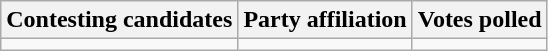<table class="wikitable sortable">
<tr>
<th>Contesting candidates</th>
<th>Party affiliation</th>
<th>Votes polled</th>
</tr>
<tr>
<td></td>
<td></td>
<td></td>
</tr>
</table>
